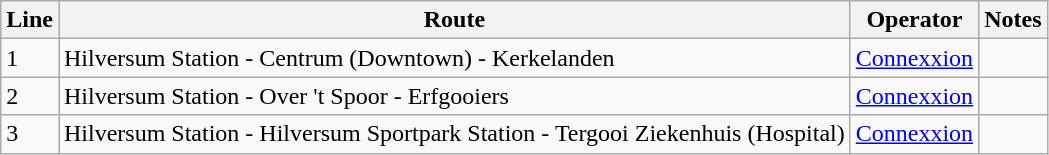<table class="wikitable">
<tr>
<th>Line</th>
<th>Route</th>
<th>Operator</th>
<th>Notes</th>
</tr>
<tr>
<td>1</td>
<td>Hilversum Station - Centrum (Downtown) - Kerkelanden</td>
<td><a href='#'>Connexxion</a></td>
<td></td>
</tr>
<tr>
<td>2</td>
<td>Hilversum Station - Over 't Spoor - Erfgooiers</td>
<td><a href='#'>Connexxion</a></td>
<td></td>
</tr>
<tr>
<td>3</td>
<td>Hilversum Station - Hilversum Sportpark Station - Tergooi Ziekenhuis (Hospital)</td>
<td><a href='#'>Connexxion</a></td>
<td></td>
</tr>
</table>
